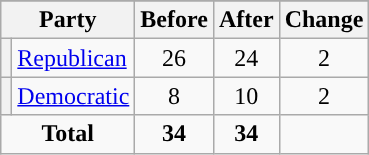<table class="wikitable" style="text-align:center;">
<tr>
</tr>
<tr>
<th colspan=2>Party</th>
<th>Before</th>
<th>After</th>
<th>Change</th>
</tr>
<tr>
<th style="background-color:"></th>
<td style="text-align:left;"><a href='#'>Republican</a></td>
<td>26</td>
<td>24</td>
<td> 2</td>
</tr>
<tr>
<th style="background-color:"></th>
<td style="text-align:left;"><a href='#'>Democratic</a></td>
<td>8</td>
<td>10</td>
<td> 2</td>
</tr>
<tr>
<td colspan=2><strong>Total</strong></td>
<td><strong>34</strong></td>
<td><strong>34</strong></td>
<td></td>
</tr>
</table>
